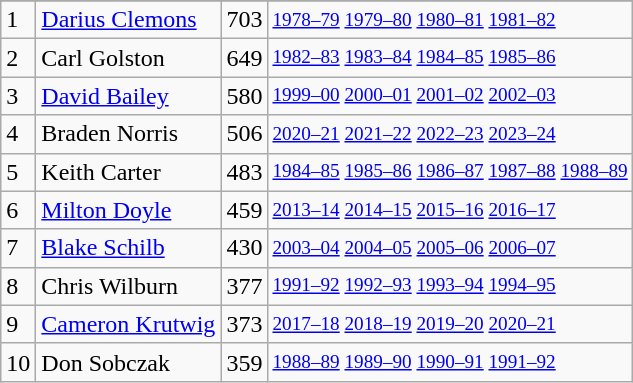<table class="wikitable">
<tr>
</tr>
<tr>
<td>1</td>
<td><a href='#'>Darius Clemons</a></td>
<td>703</td>
<td style="font-size:80%;"><a href='#'>1978–79</a> <a href='#'>1979–80</a> <a href='#'>1980–81</a> <a href='#'>1981–82</a></td>
</tr>
<tr>
<td>2</td>
<td>Carl Golston</td>
<td>649</td>
<td style="font-size:80%;"><a href='#'>1982–83</a> <a href='#'>1983–84</a> <a href='#'>1984–85</a> <a href='#'>1985–86</a></td>
</tr>
<tr>
<td>3</td>
<td><a href='#'>David Bailey</a></td>
<td>580</td>
<td style="font-size:80%;"><a href='#'>1999–00</a> <a href='#'>2000–01</a> <a href='#'>2001–02</a> <a href='#'>2002–03</a></td>
</tr>
<tr>
<td>4</td>
<td>Braden Norris</td>
<td>506</td>
<td style="font-size:80%;"><a href='#'>2020–21</a> <a href='#'>2021–22</a> <a href='#'>2022–23</a> <a href='#'>2023–24</a></td>
</tr>
<tr>
<td>5</td>
<td>Keith Carter</td>
<td>483</td>
<td style="font-size:80%;"><a href='#'>1984–85</a> <a href='#'>1985–86</a> <a href='#'>1986–87</a> <a href='#'>1987–88</a> <a href='#'>1988–89</a></td>
</tr>
<tr>
<td>6</td>
<td><a href='#'>Milton Doyle</a></td>
<td>459</td>
<td style="font-size:80%;"><a href='#'>2013–14</a> <a href='#'>2014–15</a> <a href='#'>2015–16</a> <a href='#'>2016–17</a></td>
</tr>
<tr>
<td>7</td>
<td><a href='#'>Blake Schilb</a></td>
<td>430</td>
<td style="font-size:80%;"><a href='#'>2003–04</a> <a href='#'>2004–05</a> <a href='#'>2005–06</a> <a href='#'>2006–07</a></td>
</tr>
<tr>
<td>8</td>
<td>Chris Wilburn</td>
<td>377</td>
<td style="font-size:80%;"><a href='#'>1991–92</a> <a href='#'>1992–93</a> <a href='#'>1993–94</a> <a href='#'>1994–95</a></td>
</tr>
<tr>
<td>9</td>
<td><a href='#'>Cameron Krutwig</a></td>
<td>373</td>
<td style="font-size:80%;"><a href='#'>2017–18</a> <a href='#'>2018–19</a> <a href='#'>2019–20</a> <a href='#'>2020–21</a></td>
</tr>
<tr>
<td>10</td>
<td>Don Sobczak</td>
<td>359</td>
<td style="font-size:80%;"><a href='#'>1988–89</a> <a href='#'>1989–90</a> <a href='#'>1990–91</a> <a href='#'>1991–92</a></td>
</tr>
</table>
